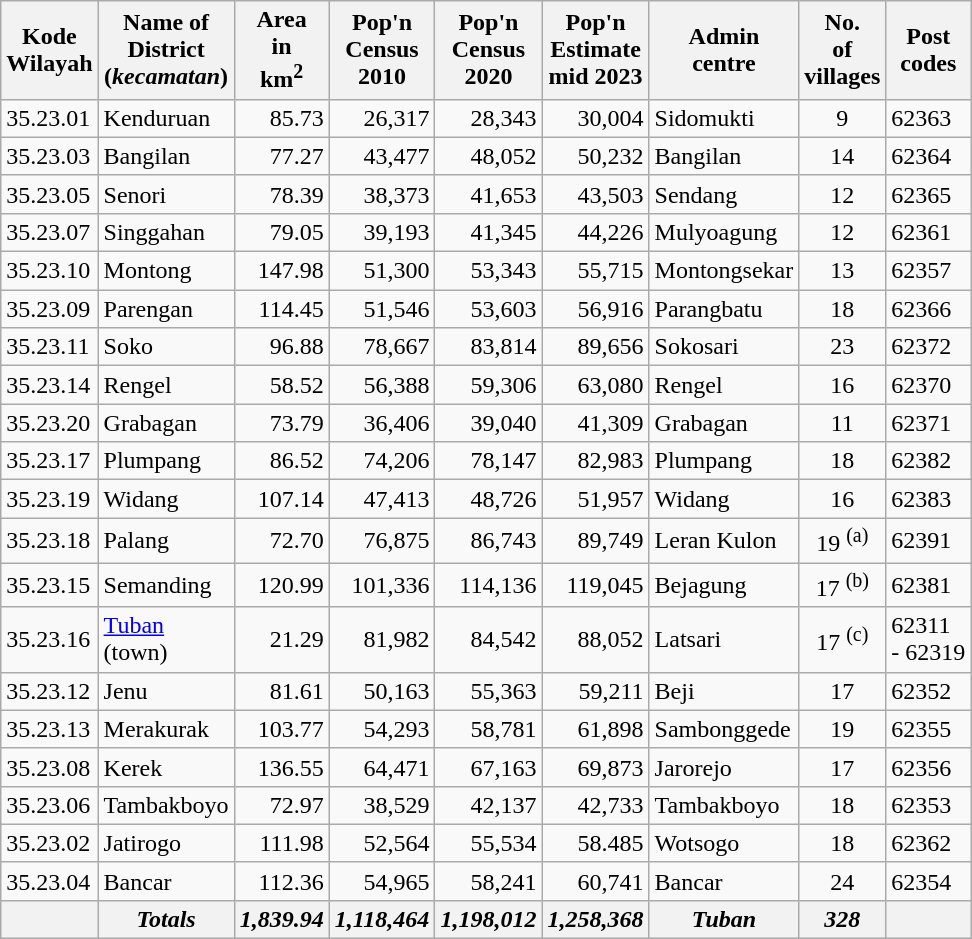<table class="sortable wikitable">
<tr>
<th>Kode <br>Wilayah</th>
<th>Name of<br>District<br>(<em>kecamatan</em>)</th>
<th>Area <br> in<br> km<sup>2</sup></th>
<th>Pop'n<br>Census<br>2010</th>
<th>Pop'n<br>Census<br>2020</th>
<th>Pop'n<br>Estimate<br>mid 2023</th>
<th>Admin<br>centre</th>
<th>No.<br>of<br>villages</th>
<th>Post<br>codes</th>
</tr>
<tr>
<td>35.23.01</td>
<td>Kenduruan</td>
<td align="right">85.73</td>
<td align="right">26,317</td>
<td align="right">28,343</td>
<td align="right">30,004</td>
<td>Sidomukti</td>
<td align="center">9</td>
<td>62363</td>
</tr>
<tr>
<td>35.23.03</td>
<td>Bangilan</td>
<td align="right">77.27</td>
<td align="right">43,477</td>
<td align="right">48,052</td>
<td align="right">50,232</td>
<td>Bangilan</td>
<td align="center">14</td>
<td>62364</td>
</tr>
<tr>
<td>35.23.05</td>
<td>Senori</td>
<td align="right">78.39</td>
<td align="right">38,373</td>
<td align="right">41,653</td>
<td align="right">43,503</td>
<td>Sendang</td>
<td align="center">12</td>
<td>62365</td>
</tr>
<tr>
<td>35.23.07</td>
<td>Singgahan</td>
<td align="right">79.05</td>
<td align="right">39,193</td>
<td align="right">41,345</td>
<td align="right">44,226</td>
<td>Mulyoagung</td>
<td align="center">12</td>
<td>62361</td>
</tr>
<tr>
<td>35.23.10</td>
<td>Montong</td>
<td align="right">147.98</td>
<td align="right">51,300</td>
<td align="right">53,343</td>
<td align="right">55,715</td>
<td>Montongsekar</td>
<td align="center">13</td>
<td>62357</td>
</tr>
<tr>
<td>35.23.09</td>
<td>Parengan</td>
<td align="right">114.45</td>
<td align="right">51,546</td>
<td align="right">53,603</td>
<td align="right">56,916</td>
<td>Parangbatu</td>
<td align="center">18</td>
<td>62366</td>
</tr>
<tr>
<td>35.23.11</td>
<td>Soko</td>
<td align="right">96.88</td>
<td align="right">78,667</td>
<td align="right">83,814</td>
<td align="right">89,656</td>
<td>Sokosari</td>
<td align="center">23</td>
<td>62372</td>
</tr>
<tr>
<td>35.23.14</td>
<td>Rengel</td>
<td align="right">58.52</td>
<td align="right">56,388</td>
<td align="right">59,306</td>
<td align="right">63,080</td>
<td>Rengel</td>
<td align="center">16</td>
<td>62370</td>
</tr>
<tr>
<td>35.23.20</td>
<td>Grabagan</td>
<td align="right">73.79</td>
<td align="right">36,406</td>
<td align="right">39,040</td>
<td align="right">41,309</td>
<td>Grabagan</td>
<td align="center">11</td>
<td>62371</td>
</tr>
<tr>
<td>35.23.17</td>
<td>Plumpang</td>
<td align="right">86.52</td>
<td align="right">74,206</td>
<td align="right">78,147</td>
<td align="right">82,983</td>
<td>Plumpang</td>
<td align="center">18</td>
<td>62382</td>
</tr>
<tr>
<td>35.23.19</td>
<td>Widang</td>
<td align="right">107.14</td>
<td align="right">47,413</td>
<td align="right">48,726</td>
<td align="right">51,957</td>
<td>Widang</td>
<td align="center">16</td>
<td>62383</td>
</tr>
<tr>
<td>35.23.18</td>
<td>Palang</td>
<td align="right">72.70</td>
<td align="right">76,875</td>
<td align="right">86,743</td>
<td align="right">89,749</td>
<td>Leran Kulon</td>
<td align="center">19 <sup>(a)</sup></td>
<td>62391</td>
</tr>
<tr>
<td>35.23.15</td>
<td>Semanding</td>
<td align="right">120.99</td>
<td align="right">101,336</td>
<td align="right">114,136</td>
<td align="right">119,045</td>
<td>Bejagung</td>
<td align="center">17 <sup>(b)</sup></td>
<td>62381</td>
</tr>
<tr>
<td>35.23.16</td>
<td><a href='#'>Tuban</a> <br> (town)</td>
<td align="right">21.29</td>
<td align="right">81,982</td>
<td align="right">84,542</td>
<td align="right">88,052</td>
<td>Latsari</td>
<td align="center">17 <sup>(c)</sup></td>
<td>62311<br>- 62319</td>
</tr>
<tr>
<td>35.23.12</td>
<td>Jenu</td>
<td align="right">81.61</td>
<td align="right">50,163</td>
<td align="right">55,363</td>
<td align="right">59,211</td>
<td>Beji</td>
<td align="center">17</td>
<td>62352</td>
</tr>
<tr>
<td>35.23.13</td>
<td>Merakurak</td>
<td align="right">103.77</td>
<td align="right">54,293</td>
<td align="right">58,781</td>
<td align="right">61,898</td>
<td>Sambonggede</td>
<td align="center">19</td>
<td>62355</td>
</tr>
<tr>
<td>35.23.08</td>
<td>Kerek</td>
<td align="right">136.55</td>
<td align="right">64,471</td>
<td align="right">67,163</td>
<td align="right">69,873</td>
<td>Jarorejo</td>
<td align="center">17</td>
<td>62356</td>
</tr>
<tr>
<td>35.23.06</td>
<td>Tambakboyo</td>
<td align="right">72.97</td>
<td align="right">38,529</td>
<td align="right">42,137</td>
<td align="right">42,733</td>
<td>Tambakboyo</td>
<td align="center">18</td>
<td>62353</td>
</tr>
<tr>
<td>35.23.02</td>
<td>Jatirogo</td>
<td align="right">111.98</td>
<td align="right">52,564</td>
<td align="right">55,534</td>
<td align="right">58.485</td>
<td>Wotsogo</td>
<td align="center">18</td>
<td>62362</td>
</tr>
<tr>
<td>35.23.04</td>
<td>Bancar</td>
<td align="right">112.36</td>
<td align="right">54,965</td>
<td align="right">58,241</td>
<td align="right">60,741</td>
<td>Bancar</td>
<td align="center">24</td>
<td>62354</td>
</tr>
<tr>
<th></th>
<th><strong><em>Totals</em></strong></th>
<th align="right"><em>1,839.94</em></th>
<th align="right"><em>1,118,464</em></th>
<th align="right"><em>1,198,012</em></th>
<th align="right"><em>1,258,368</em></th>
<th><em>Tuban</em></th>
<th align="center"><em>328</em></th>
<th></th>
</tr>
</table>
